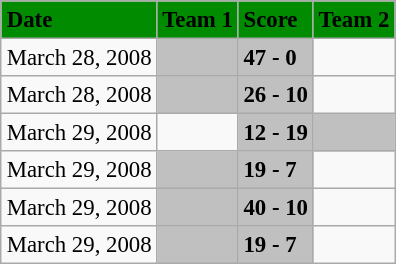<table class="wikitable" style="margin:0.5em auto; font-size:95%">
<tr bgcolor="#008B00">
<td><strong>Date</strong></td>
<td><strong>Team 1</strong></td>
<td><strong>Score</strong></td>
<td><strong>Team 2</strong></td>
</tr>
<tr>
<td>March 28, 2008</td>
<td bgcolor="silver"><strong></strong></td>
<td bgcolor="silver"><strong>47 - 0</strong></td>
<td></td>
</tr>
<tr>
<td>March 28, 2008</td>
<td bgcolor="silver"><strong></strong></td>
<td bgcolor="silver"><strong>26 - 10</strong></td>
<td></td>
</tr>
<tr>
<td>March 29, 2008</td>
<td></td>
<td bgcolor="silver"><strong>12 - 19</strong></td>
<td bgcolor="silver"><strong></strong></td>
</tr>
<tr>
<td>March 29, 2008</td>
<td bgcolor="silver"><strong></strong></td>
<td bgcolor="silver"><strong>19 - 7</strong></td>
<td></td>
</tr>
<tr>
<td>March 29, 2008</td>
<td bgcolor="silver"><strong></strong></td>
<td bgcolor="silver"><strong>40 - 10</strong></td>
<td></td>
</tr>
<tr>
<td>March 29, 2008</td>
<td bgcolor="silver"><strong></strong></td>
<td bgcolor="silver"><strong>19 - 7</strong></td>
<td></td>
</tr>
</table>
